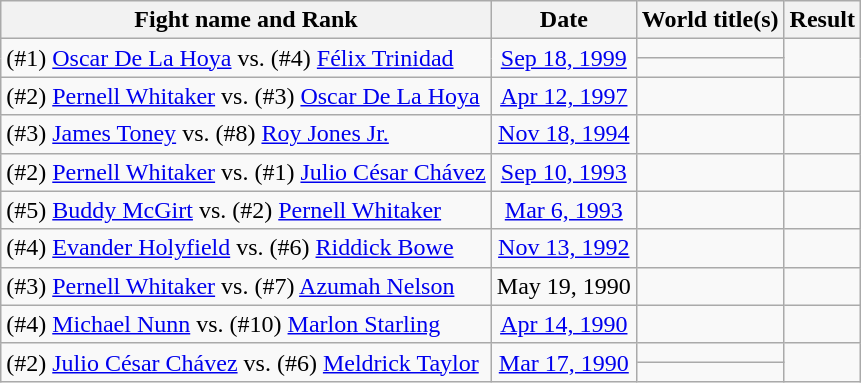<table class="wikitable" style="text-align:center">
<tr>
<th>Fight name and Rank</th>
<th>Date</th>
<th>World title(s)</th>
<th>Result</th>
</tr>
<tr>
<td rowspan=2 align=left>(#1) <a href='#'>Oscar De La Hoya</a> vs. (#4) <a href='#'>Félix Trinidad</a></td>
<td rowspan=2><a href='#'>Sep 18, 1999</a></td>
<td align=left></td>
<td rowspan=2 align=left></td>
</tr>
<tr>
<td align=left></td>
</tr>
<tr>
<td align=left>(#2) <a href='#'>Pernell Whitaker</a> vs. (#3) <a href='#'>Oscar De La Hoya</a></td>
<td><a href='#'>Apr 12, 1997</a></td>
<td align=left></td>
<td align=left></td>
</tr>
<tr>
<td align=left>(#3) <a href='#'>James Toney</a> vs. (#8) <a href='#'>Roy Jones Jr.</a></td>
<td><a href='#'>Nov 18, 1994</a></td>
<td align=left></td>
<td align=left></td>
</tr>
<tr>
<td align=left>(#2) <a href='#'>Pernell Whitaker</a> vs. (#1) <a href='#'>Julio César Chávez</a></td>
<td><a href='#'>Sep 10, 1993</a></td>
<td align=left></td>
<td align=left></td>
</tr>
<tr>
<td align=left>(#5) <a href='#'>Buddy McGirt</a> vs. (#2) <a href='#'>Pernell Whitaker</a></td>
<td><a href='#'>Mar 6, 1993</a></td>
<td align=left></td>
<td align=left></td>
</tr>
<tr>
<td align=left>(#4) <a href='#'>Evander Holyfield</a> vs. (#6) <a href='#'>Riddick Bowe</a></td>
<td><a href='#'>Nov 13, 1992</a></td>
<td align=left></td>
<td align=left></td>
</tr>
<tr>
<td align=left>(#3) <a href='#'>Pernell Whitaker</a> vs. (#7) <a href='#'>Azumah Nelson</a></td>
<td>May 19, 1990</td>
<td align=left></td>
<td align=left></td>
</tr>
<tr>
<td align=left>(#4) <a href='#'>Michael Nunn</a> vs. (#10) <a href='#'>Marlon Starling</a></td>
<td><a href='#'>Apr 14, 1990</a></td>
<td align=left></td>
<td align=left></td>
</tr>
<tr>
<td rowspan=2 align=left>(#2) <a href='#'>Julio César Chávez</a> vs. (#6) <a href='#'>Meldrick Taylor</a></td>
<td rowspan=2><a href='#'>Mar 17, 1990</a></td>
<td align=left></td>
<td rowspan=2 align=left></td>
</tr>
<tr>
<td align=left></td>
</tr>
</table>
